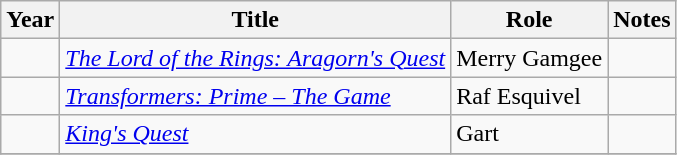<table class=wikitable>
<tr>
<th>Year</th>
<th>Title</th>
<th>Role</th>
<th>Notes</th>
</tr>
<tr>
<td></td>
<td><em><a href='#'>The Lord of the Rings: Aragorn's Quest</a></em></td>
<td>Merry Gamgee</td>
<td></td>
</tr>
<tr>
<td></td>
<td><em><a href='#'>Transformers: Prime – The Game</a></em></td>
<td>Raf Esquivel</td>
<td></td>
</tr>
<tr>
<td></td>
<td><em><a href='#'>King's Quest</a></em></td>
<td>Gart</td>
<td></td>
</tr>
<tr>
</tr>
</table>
